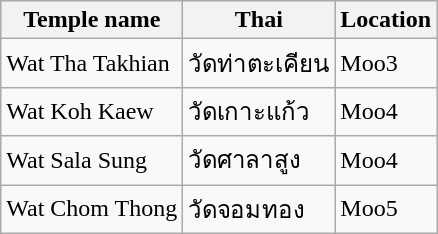<table class="wikitable">
<tr>
<th>Temple name</th>
<th>Thai</th>
<th>Location</th>
</tr>
<tr>
<td>Wat Tha Takhian</td>
<td>วัดท่าตะเคียน</td>
<td>Moo3</td>
</tr>
<tr>
<td>Wat Koh Kaew</td>
<td>วัดเกาะแก้ว</td>
<td>Moo4</td>
</tr>
<tr>
<td>Wat Sala Sung</td>
<td>วัดศาลาสูง</td>
<td>Moo4</td>
</tr>
<tr>
<td>Wat Chom Thong</td>
<td>วัดจอมทอง</td>
<td>Moo5</td>
</tr>
</table>
